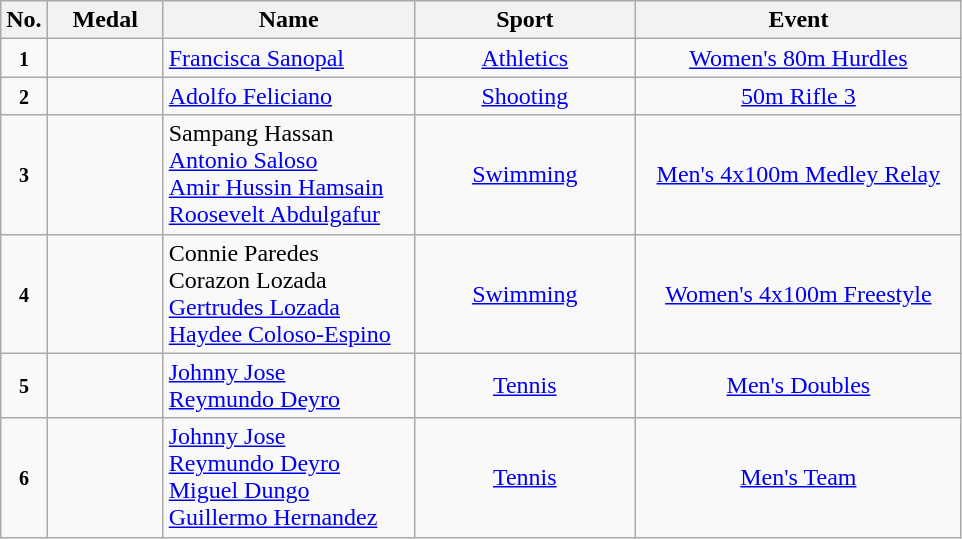<table class="wikitable" style="font-size:100%; text-align:center;">
<tr>
<th width="10">No.</th>
<th width="70">Medal</th>
<th width="160">Name</th>
<th width="140">Sport</th>
<th width="210">Event</th>
</tr>
<tr>
<td><small><strong>1</strong></small></td>
<td></td>
<td align=left><a href='#'>Francisca Sanopal</a></td>
<td> <a href='#'>Athletics</a></td>
<td><a href='#'>Women's 80m Hurdles</a></td>
</tr>
<tr>
<td><small><strong>2</strong></small></td>
<td></td>
<td align=left><a href='#'>Adolfo Feliciano</a></td>
<td> <a href='#'>Shooting</a></td>
<td><a href='#'>50m Rifle 3</a></td>
</tr>
<tr>
<td><small><strong>3</strong></small></td>
<td></td>
<td align=left>Sampang Hassan<br><a href='#'>Antonio Saloso</a><br><a href='#'>Amir Hussin Hamsain</a><br><a href='#'>Roosevelt Abdulgafur</a></td>
<td> <a href='#'>Swimming</a></td>
<td><a href='#'>Men's 4x100m Medley Relay</a></td>
</tr>
<tr>
<td><small><strong>4</strong></small></td>
<td></td>
<td align=left>Connie Paredes<br>Corazon Lozada<br><a href='#'>Gertrudes Lozada</a><br><a href='#'>Haydee Coloso-Espino</a></td>
<td> <a href='#'>Swimming</a></td>
<td><a href='#'>Women's 4x100m Freestyle</a></td>
</tr>
<tr>
<td><small><strong>5</strong></small></td>
<td></td>
<td align=left><a href='#'>Johnny Jose</a><br><a href='#'>Reymundo Deyro</a></td>
<td> <a href='#'>Tennis</a></td>
<td><a href='#'>Men's Doubles</a></td>
</tr>
<tr>
<td><small><strong>6</strong></small></td>
<td></td>
<td align=left><a href='#'>Johnny Jose</a><br><a href='#'>Reymundo Deyro</a><br><a href='#'>Miguel Dungo</a><br><a href='#'>Guillermo Hernandez</a></td>
<td> <a href='#'>Tennis</a></td>
<td><a href='#'>Men's Team</a></td>
</tr>
</table>
